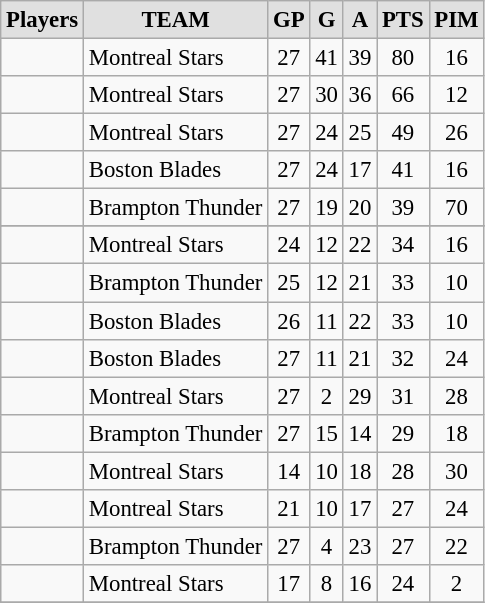<table style="font-size: 95%; text-align: center;" class="wikitable alternance sortable">
<tr>
<th scope="col" style="background: #e0e0e0;">Players</th>
<th scope="col" style="background: #e0e0e0;">TEAM</th>
<th scope="col" style="background: #e0e0e0;">GP</th>
<th scope="col" style="background: #e0e0e0;">G</th>
<th scope="col" style="background: #e0e0e0;">A</th>
<th scope="col" style="background: #e0e0e0;">PTS</th>
<th scope="col" style="background: #e0e0e0;">PIM</th>
</tr>
<tr>
<td align="left"></td>
<td align="left">Montreal Stars</td>
<td>27</td>
<td>41</td>
<td>39</td>
<td>80</td>
<td>16</td>
</tr>
<tr>
<td align="left"></td>
<td align="left">Montreal Stars</td>
<td>27</td>
<td>30</td>
<td>36</td>
<td>66</td>
<td>12</td>
</tr>
<tr>
<td align="left"></td>
<td align="left">Montreal Stars</td>
<td>27</td>
<td>24</td>
<td>25</td>
<td>49</td>
<td>26</td>
</tr>
<tr>
<td align="left"></td>
<td align="left">Boston Blades</td>
<td>27</td>
<td>24</td>
<td>17</td>
<td>41</td>
<td>16</td>
</tr>
<tr>
<td align="left"></td>
<td align="left">Brampton Thunder</td>
<td>27</td>
<td>19</td>
<td>20</td>
<td>39</td>
<td>70</td>
</tr>
<tr>
</tr>
<tr |align="left"| >
</tr>
<tr>
<td align="left"></td>
<td align="left">Montreal Stars</td>
<td>24</td>
<td>12</td>
<td>22</td>
<td>34</td>
<td>16</td>
</tr>
<tr>
<td align="left"></td>
<td align="left">Brampton Thunder</td>
<td>25</td>
<td>12</td>
<td>21</td>
<td>33</td>
<td>10</td>
</tr>
<tr>
<td align="left"></td>
<td align="left">Boston Blades</td>
<td>26</td>
<td>11</td>
<td>22</td>
<td>33</td>
<td>10</td>
</tr>
<tr>
<td align="left"></td>
<td align="left">Boston Blades</td>
<td>27</td>
<td>11</td>
<td>21</td>
<td>32</td>
<td>24</td>
</tr>
<tr>
<td align="left"></td>
<td align="left">Montreal Stars</td>
<td>27</td>
<td>2</td>
<td>29</td>
<td>31</td>
<td>28</td>
</tr>
<tr>
<td align="left"></td>
<td align="left">Brampton Thunder</td>
<td>27</td>
<td>15</td>
<td>14</td>
<td>29</td>
<td>18</td>
</tr>
<tr>
<td align="left"></td>
<td align="left">Montreal Stars</td>
<td>14</td>
<td>10</td>
<td>18</td>
<td>28</td>
<td>30</td>
</tr>
<tr>
<td align="left"></td>
<td align="left">Montreal Stars</td>
<td>21</td>
<td>10</td>
<td>17</td>
<td>27</td>
<td>24</td>
</tr>
<tr>
<td align="left"></td>
<td align="left">Brampton Thunder</td>
<td>27</td>
<td>4</td>
<td>23</td>
<td>27</td>
<td>22</td>
</tr>
<tr>
<td align="left"></td>
<td align="left">Montreal Stars</td>
<td>17</td>
<td>8</td>
<td>16</td>
<td>24</td>
<td>2</td>
</tr>
<tr>
</tr>
</table>
